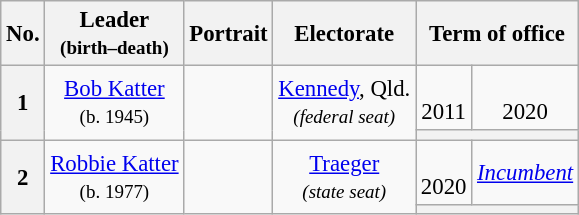<table class="wikitable" style="text-align:center; font-size: 95%">
<tr>
<th>No.</th>
<th>Leader<br><small>(birth–death)</small></th>
<th>Portrait</th>
<th>Electorate</th>
<th colspan=2 scope="col">Term of office</th>
</tr>
<tr>
<th rowspan=2>1</th>
<td rowspan=2><a href='#'>Bob Katter</a><br><small>(b. 1945)</small></td>
<td rowspan=2></td>
<td rowspan=2><a href='#'>Kennedy</a>, Qld.<br><small><em>(federal seat)</em></small></td>
<td><br>2011</td>
<td><br>2020</td>
</tr>
<tr>
<th colspan=2 style="font-size:90%; font-weight:normal"></th>
</tr>
<tr>
<th rowspan=2>2</th>
<td rowspan=2><a href='#'>Robbie Katter</a><br><small>(b. 1977)</small></td>
<td rowspan=2></td>
<td rowspan=2><a href='#'>Traeger</a><br><small><em>(state seat)</em></small></td>
<td><br>2020</td>
<td><em><a href='#'>Incumbent</a></em></td>
</tr>
<tr>
<th colspan=2 style="font-size:90%; font-weight:normal"></th>
</tr>
</table>
